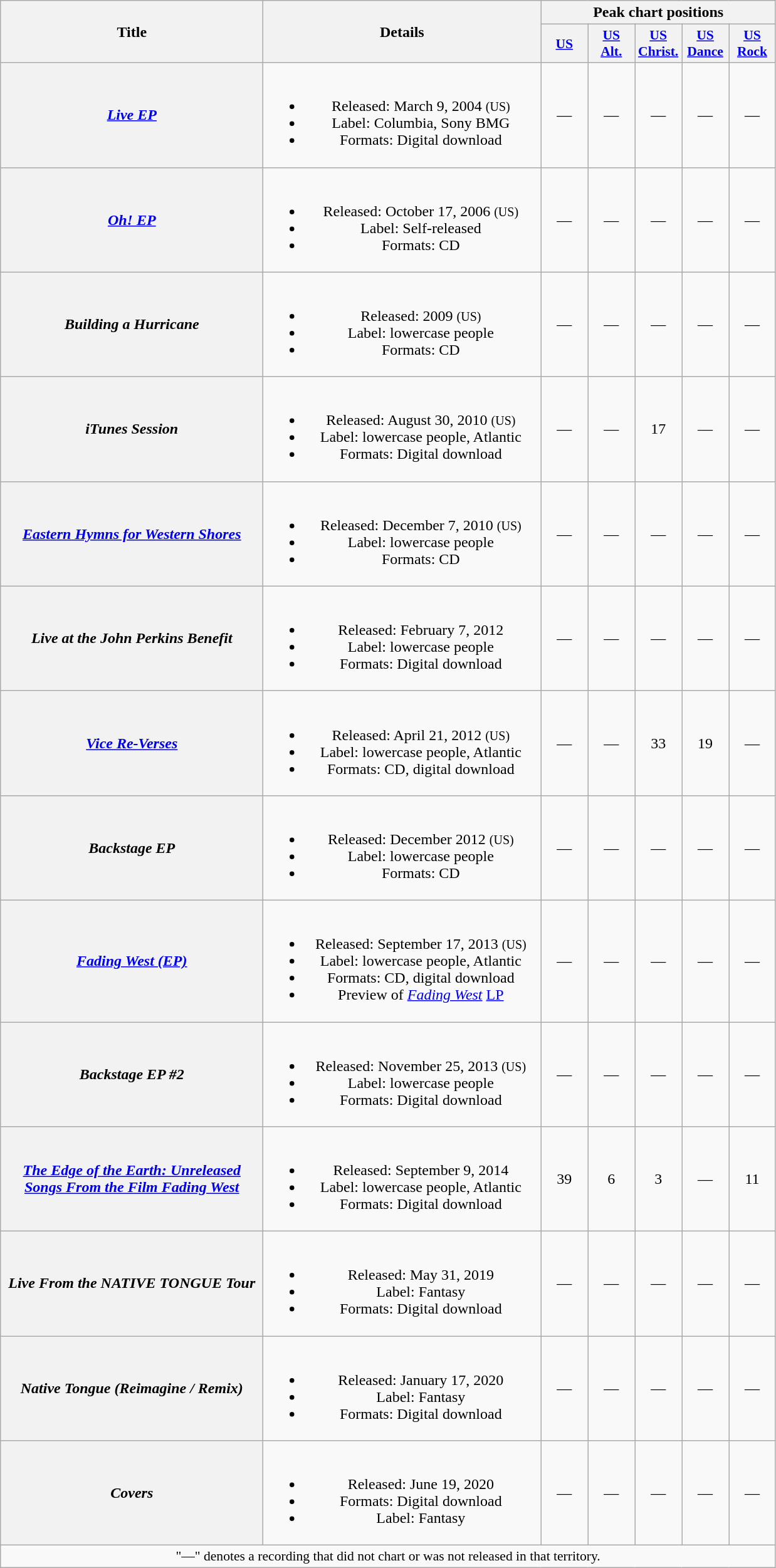<table class="wikitable plainrowheaders" style="text-align:center;">
<tr>
<th scope="col" rowspan="2" style="width:17em;">Title</th>
<th scope="col" rowspan="2" style="width:18em;">Details</th>
<th scope="col" colspan="5">Peak chart positions</th>
</tr>
<tr>
<th scope="col" style="width:3em;font-size:90%;"><a href='#'>US</a><br></th>
<th scope="col" style="width:3em;font-size:90%;"><a href='#'>US<br>Alt.</a><br></th>
<th scope="col" style="width:3em;font-size:90%;"><a href='#'>US<br>Christ.</a><br></th>
<th scope="col" style="width:3em;font-size:90%;"><a href='#'>US<br>Dance</a><br></th>
<th scope="col" style="width:3em;font-size:90%;"><a href='#'>US<br>Rock</a><br></th>
</tr>
<tr>
<th scope="row"><em><a href='#'>Live EP</a></em></th>
<td><br><ul><li>Released: March 9, 2004 <small>(US)</small></li><li>Label: Columbia, Sony BMG</li><li>Formats: Digital download</li></ul></td>
<td>—</td>
<td>—</td>
<td>—</td>
<td>—</td>
<td>—</td>
</tr>
<tr>
<th scope="row"><em><a href='#'>Oh! EP</a></em></th>
<td><br><ul><li>Released: October 17, 2006 <small>(US)</small></li><li>Label: Self-released</li><li>Formats: CD</li></ul></td>
<td>—</td>
<td>—</td>
<td>—</td>
<td>—</td>
<td>—</td>
</tr>
<tr>
<th scope="row"><em>Building a Hurricane</em></th>
<td><br><ul><li>Released: 2009 <small>(US)</small></li><li>Label: lowercase people</li><li>Formats: CD</li></ul></td>
<td>—</td>
<td>—</td>
<td>—</td>
<td>—</td>
<td>—</td>
</tr>
<tr>
<th scope="row"><em>iTunes Session</em></th>
<td><br><ul><li>Released: August 30, 2010 <small>(US)</small></li><li>Label: lowercase people, Atlantic</li><li>Formats: Digital download</li></ul></td>
<td>—</td>
<td>—</td>
<td>17</td>
<td>—</td>
<td>—</td>
</tr>
<tr>
<th scope="row"><em><a href='#'>Eastern Hymns for Western Shores</a></em></th>
<td><br><ul><li>Released: December 7, 2010 <small>(US)</small></li><li>Label: lowercase people</li><li>Formats: CD</li></ul></td>
<td>—</td>
<td>—</td>
<td>—</td>
<td>—</td>
<td>—</td>
</tr>
<tr>
<th scope="row"><em>Live at the John Perkins Benefit</em></th>
<td><br><ul><li>Released: February 7, 2012</li><li>Label: lowercase people</li><li>Formats: Digital download</li></ul></td>
<td>—</td>
<td>—</td>
<td>—</td>
<td>—</td>
<td>—</td>
</tr>
<tr>
<th scope="row"><em><a href='#'>Vice Re-Verses</a></em></th>
<td><br><ul><li>Released: April 21, 2012 <small>(US)</small></li><li>Label: lowercase people, Atlantic</li><li>Formats: CD, digital download</li></ul></td>
<td>—</td>
<td>—</td>
<td>33</td>
<td>19</td>
<td>—</td>
</tr>
<tr>
<th scope="row"><em>Backstage EP</em></th>
<td><br><ul><li>Released: December 2012 <small>(US)</small></li><li>Label: lowercase people</li><li>Formats: CD</li></ul></td>
<td>—</td>
<td>—</td>
<td>—</td>
<td>—</td>
<td>—</td>
</tr>
<tr>
<th scope="row"><em><a href='#'>Fading West (EP)</a></em></th>
<td><br><ul><li>Released: September 17, 2013 <small>(US)</small></li><li>Label: lowercase people, Atlantic</li><li>Formats: CD, digital download</li><li>Preview of <em><a href='#'>Fading West</a></em> <a href='#'>LP</a></li></ul></td>
<td>—</td>
<td>—</td>
<td>—</td>
<td>—</td>
<td>—</td>
</tr>
<tr>
<th scope="row"><em>Backstage EP #2</em></th>
<td><br><ul><li>Released: November 25, 2013 <small>(US)</small></li><li>Label: lowercase people</li><li>Formats: Digital download</li></ul></td>
<td>—</td>
<td>—</td>
<td>—</td>
<td>—</td>
<td>—</td>
</tr>
<tr>
<th scope="row"><em><a href='#'>The Edge of the Earth: Unreleased Songs From the Film Fading West</a></em></th>
<td><br><ul><li>Released: September 9, 2014</li><li>Label: lowercase people, Atlantic</li><li>Formats: Digital download</li></ul></td>
<td>39</td>
<td>6</td>
<td>3</td>
<td>—</td>
<td>11</td>
</tr>
<tr>
<th scope="row"><em>Live From the NATIVE TONGUE Tour</em></th>
<td><br><ul><li>Released: May 31, 2019</li><li>Label: Fantasy</li><li>Formats: Digital download</li></ul></td>
<td>—</td>
<td>—</td>
<td>—</td>
<td>—</td>
<td>—</td>
</tr>
<tr>
<th scope="row"><em>Native Tongue (Reimagine / Remix)</em></th>
<td><br><ul><li>Released: January 17, 2020</li><li>Label: Fantasy</li><li>Formats: Digital download</li></ul></td>
<td>—</td>
<td>—</td>
<td>—</td>
<td>—</td>
<td>—</td>
</tr>
<tr>
<th scope="row"><em>Covers</em></th>
<td><br><ul><li>Released: June 19, 2020</li><li>Formats: Digital download</li><li>Label: Fantasy</li></ul></td>
<td>—</td>
<td>—</td>
<td>—</td>
<td>—</td>
<td>—</td>
</tr>
<tr>
<td colspan="8" style="font-size:90%">"—" denotes a recording that did not chart or was not released in that territory.</td>
</tr>
</table>
